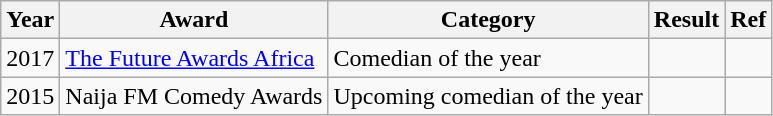<table class="wikitable">
<tr>
<th>Year</th>
<th>Award</th>
<th>Category</th>
<th>Result</th>
<th>Ref</th>
</tr>
<tr>
<td>2017</td>
<td><a href='#'>The Future Awards Africa</a></td>
<td>Comedian of the year</td>
<td></td>
<td></td>
</tr>
<tr>
<td>2015</td>
<td>Naija FM Comedy Awards</td>
<td>Upcoming comedian of the year</td>
<td></td>
<td></td>
</tr>
</table>
